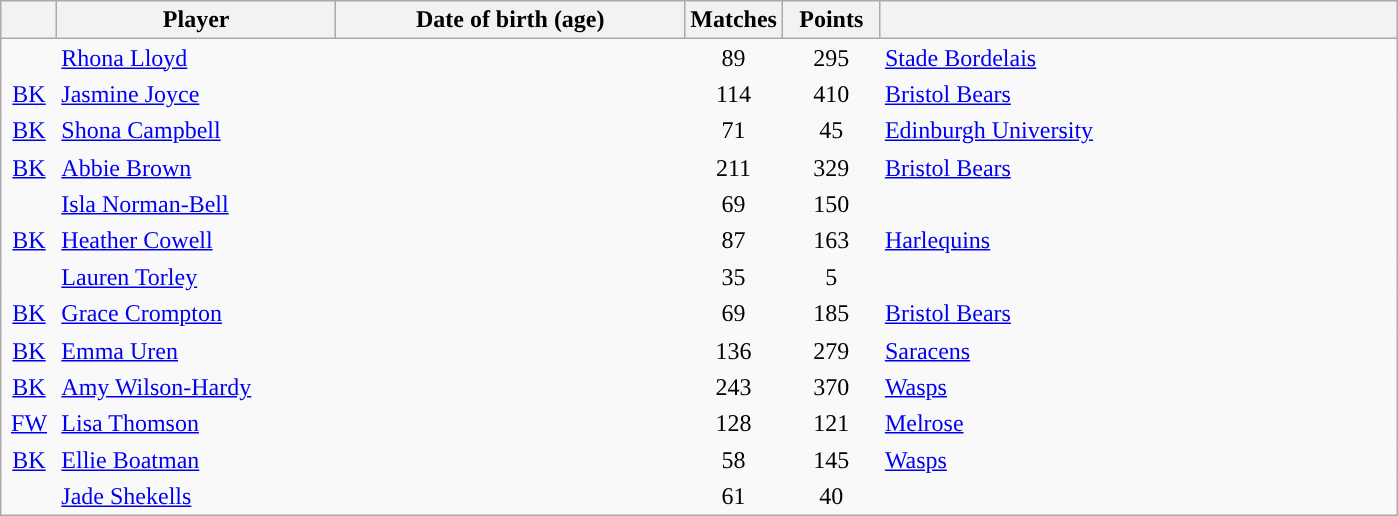<table class="sortable wikitable plainrowheaders" style="font-size:">
<tr>
<th scope="col" style="width:4%"></th>
<th scope="col" style="width:20%">Player</th>
<th scope="col" style="width:25%">Date of birth (age)</th>
<th scope="col" style="width:7%">Matches</th>
<th scope="col" style="width:7%">Points</th>
<th scope="col"></th>
</tr>
<tr>
<td style="text-align:center; border:0"></td>
<td style="text-align:left; border:0"> <a href='#'>Rhona Lloyd</a></td>
<td style="text-align:left; border:0"></td>
<td style="text-align:center; border:0">89</td>
<td style="text-align:center; border:0">295</td>
<td style="text-align:left; border:0"> <a href='#'>Stade Bordelais</a></td>
</tr>
<tr>
<td style="text-align:center; border:0"><a href='#'>BK</a></td>
<td style="text-align:left; border:0"> <a href='#'>Jasmine Joyce</a></td>
<td style="text-align:left; border:0"></td>
<td style="text-align:center; border:0">114</td>
<td style="text-align:center; border:0">410</td>
<td style="text-align:left; border:0"> <a href='#'>Bristol Bears</a></td>
</tr>
<tr>
<td style="text-align:center; border:0"><a href='#'>BK</a></td>
<td style="text-align:left; border:0"> <a href='#'>Shona Campbell</a></td>
<td style="text-align:left; border:0"></td>
<td style="text-align:center; border:0">71</td>
<td style="text-align:center; border:0">45</td>
<td style="text-align:left; border:0"> <a href='#'>Edinburgh University</a></td>
</tr>
<tr>
<td style="text-align:center; border:0"><a href='#'>BK</a></td>
<td style="text-align:left; border:0"> <a href='#'>Abbie Brown</a></td>
<td style="text-align:left; border:0"></td>
<td style="text-align:center; border:0">211</td>
<td style="text-align:center; border:0">329</td>
<td style="text-align:left; border:0"> <a href='#'>Bristol Bears</a></td>
</tr>
<tr>
<td style="text-align:center; border:0"></td>
<td style="text-align:left; border:0"> <a href='#'>Isla Norman-Bell</a></td>
<td style="text-align:left; border:0"></td>
<td style="text-align:center; border:0">69</td>
<td style="text-align:center; border:0">150</td>
<td style="text-align:left; border:0"></td>
</tr>
<tr>
<td style="text-align:center; border:0"><a href='#'>BK</a></td>
<td style="text-align:left; border:0"> <a href='#'>Heather Cowell</a></td>
<td style="text-align:left; border:0"></td>
<td style="text-align:center; border:0">87</td>
<td style="text-align:center; border:0">163</td>
<td style="text-align:left; border:0"> <a href='#'>Harlequins</a></td>
</tr>
<tr>
<td style="text-align:center; border:0"></td>
<td style="text-align:left; border:0"> <a href='#'>Lauren Torley</a></td>
<td style="text-align:left; border:0"></td>
<td style="text-align:center; border:0">35</td>
<td style="text-align:center; border:0">5</td>
<td style="text-align:left; border:0"></td>
</tr>
<tr>
<td style="text-align:center; border:0"><a href='#'>BK</a></td>
<td style="text-align:left; border:0"> <a href='#'>Grace Crompton</a></td>
<td style="text-align:left; border:0"></td>
<td style="text-align:center; border:0">69</td>
<td style="text-align:center; border:0">185</td>
<td style="text-align:left; border:0"> <a href='#'>Bristol Bears</a></td>
</tr>
<tr>
<td style="text-align:center; border:0"><a href='#'>BK</a></td>
<td style="text-align:left; border:0"> <a href='#'>Emma Uren</a></td>
<td style="text-align:left; border:0"></td>
<td style="text-align:center; border:0">136</td>
<td style="text-align:center; border:0">279</td>
<td style="text-align:left; border:0"> <a href='#'>Saracens</a></td>
</tr>
<tr>
<td style="text-align:center; border:0"><a href='#'>BK</a></td>
<td style="text-align:left; border:0"> <a href='#'>Amy Wilson-Hardy</a></td>
<td style="text-align:left; border:0"></td>
<td style="text-align:center; border:0">243</td>
<td style="text-align:center; border:0">370</td>
<td style="text-align:left; border:0"> <a href='#'>Wasps</a></td>
</tr>
<tr>
<td style="text-align:center; border:0"><a href='#'>FW</a></td>
<td style="text-align:left; border:0"> <a href='#'>Lisa Thomson</a></td>
<td style="text-align:left; border:0"></td>
<td style="text-align:center; border:0">128</td>
<td style="text-align:center; border:0">121</td>
<td style="text-align:left; border:0"> <a href='#'>Melrose</a></td>
</tr>
<tr>
<td style="text-align:center; border:0"><a href='#'>BK</a></td>
<td style="text-align:left; border:0"> <a href='#'>Ellie Boatman</a></td>
<td style="text-align:left; border:0"></td>
<td style="text-align:center; border:0">58</td>
<td style="text-align:center; border:0">145</td>
<td style="text-align:left; border:0"> <a href='#'>Wasps</a></td>
</tr>
<tr>
<td style="text-align:center; border:0"></td>
<td style="text-align:left; border:0"> <a href='#'>Jade Shekells</a></td>
<td style="text-align:left; border:0"></td>
<td style="text-align:center; border:0">61</td>
<td style="text-align:center; border:0">40</td>
<td style="text-align:left; border:0"></td>
</tr>
</table>
